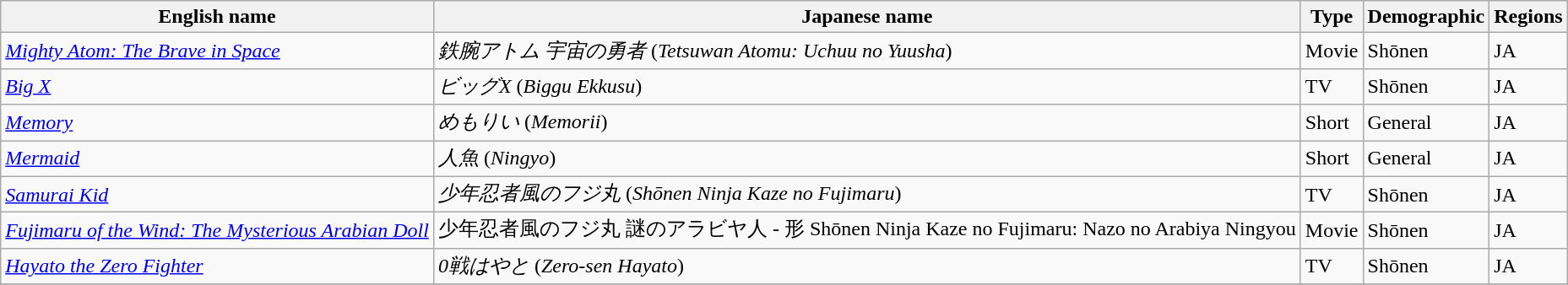<table class="wikitable sortable" border="1">
<tr>
<th>English name</th>
<th>Japanese name</th>
<th>Type</th>
<th>Demographic</th>
<th>Regions</th>
</tr>
<tr>
<td><em><a href='#'>Mighty Atom: The Brave in Space</a></em></td>
<td><em>鉄腕アトム 宇宙の勇者</em>  (<em>Tetsuwan Atomu: Uchuu no Yuusha</em>)</td>
<td>Movie</td>
<td>Shōnen</td>
<td>JA</td>
</tr>
<tr>
<td><em><a href='#'>Big X</a></em></td>
<td><em>ビッグX</em> (<em>Biggu Ekkusu</em>)</td>
<td>TV</td>
<td>Shōnen</td>
<td>JA</td>
</tr>
<tr>
<td><em><a href='#'>Memory</a></em></td>
<td><em>めもりい</em> (<em>Memorii</em>)</td>
<td>Short</td>
<td>General</td>
<td>JA</td>
</tr>
<tr>
<td><em><a href='#'>Mermaid</a></em></td>
<td><em>人魚</em> (<em>Ningyo</em>)</td>
<td>Short</td>
<td>General</td>
<td>JA</td>
</tr>
<tr>
<td><em><a href='#'>Samurai Kid</a></em></td>
<td><em>少年忍者風のフジ丸</em> (<em>Shōnen Ninja Kaze no Fujimaru</em>)</td>
<td>TV</td>
<td>Shōnen</td>
<td>JA</td>
</tr>
<tr>
<td><em><a href='#'>Fujimaru of the Wind: The Mysterious Arabian Doll</a></em></td>
<td>少年忍者風のフジ丸 謎のアラビヤ人 - 形 Shōnen Ninja Kaze no Fujimaru: Nazo no Arabiya Ningyou</td>
<td>Movie</td>
<td>Shōnen</td>
<td>JA</td>
</tr>
<tr>
<td><em><a href='#'>Hayato the Zero Fighter</a></em></td>
<td><em>0戦はやと</em> (<em>Zero-sen Hayato</em>)</td>
<td>TV</td>
<td>Shōnen</td>
<td>JA</td>
</tr>
<tr>
</tr>
</table>
